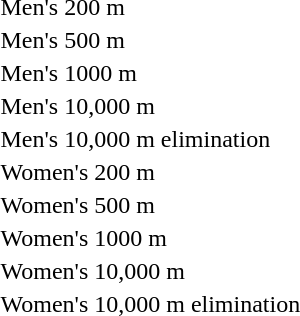<table>
<tr>
<td>Men's 200 m </td>
<td></td>
<td></td>
<td></td>
</tr>
<tr>
<td>Men's 500 m</td>
<td></td>
<td></td>
<td></td>
</tr>
<tr>
<td>Men's 1000 m</td>
<td></td>
<td></td>
<td></td>
</tr>
<tr>
<td>Men's 10,000 m</td>
<td></td>
<td></td>
<td></td>
</tr>
<tr>
<td>Men's 10,000 m elimination</td>
<td></td>
<td></td>
<td></td>
</tr>
<tr>
<td>Women's 200 m</td>
<td></td>
<td></td>
<td></td>
</tr>
<tr>
<td>Women's 500 m</td>
<td></td>
<td></td>
<td></td>
</tr>
<tr>
<td>Women's 1000 m</td>
<td></td>
<td></td>
<td></td>
</tr>
<tr>
<td>Women's 10,000 m</td>
<td></td>
<td></td>
<td></td>
</tr>
<tr>
<td>Women's 10,000 m elimination</td>
<td></td>
<td></td>
<td></td>
</tr>
</table>
